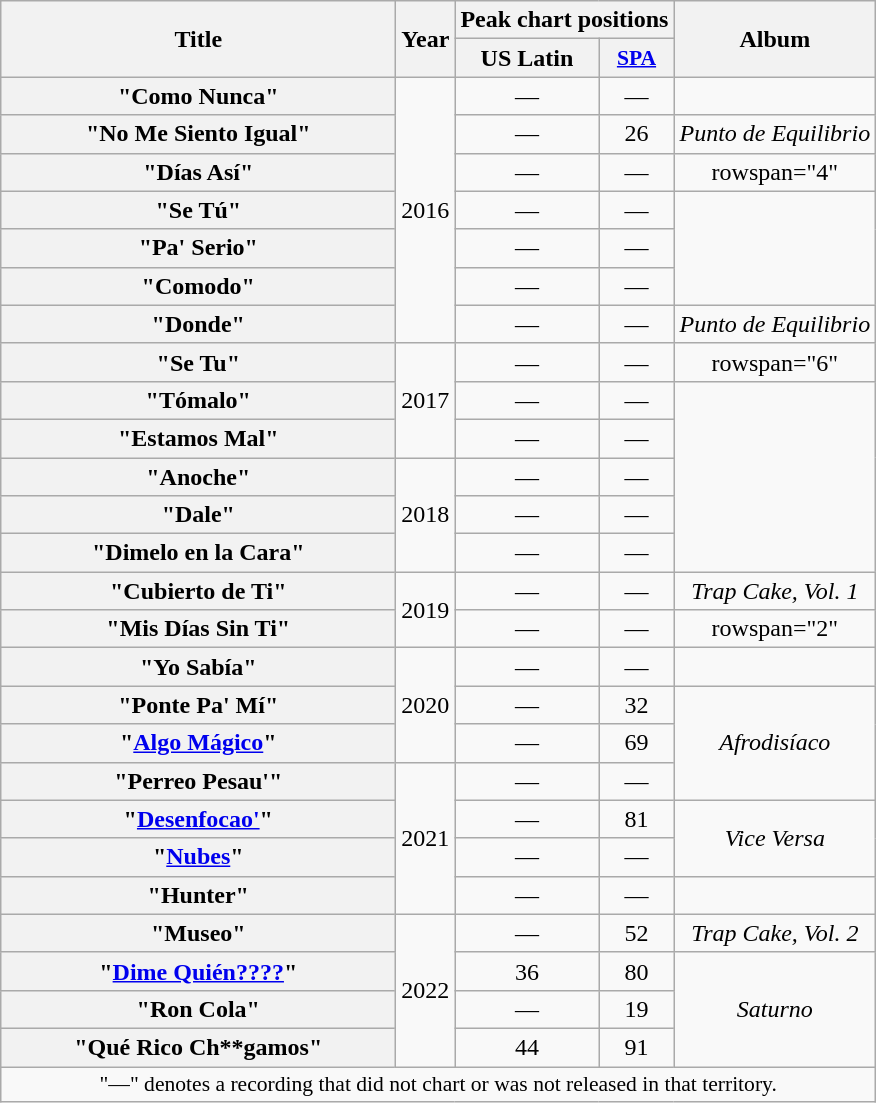<table class="wikitable plainrowheaders" style="text-align:center;">
<tr>
<th scope="col" rowspan="2" style="width:16em;">Title</th>
<th scope="col" rowspan="2">Year</th>
<th colspan="2">Peak chart positions</th>
<th scope="col" rowspan="2">Album</th>
</tr>
<tr>
<th>US Latin</th>
<th scope="col" style="width:3em;font-size:90%;"><a href='#'>SPA</a><br></th>
</tr>
<tr>
<th scope="row">"Como Nunca"<br></th>
<td rowspan="7">2016</td>
<td>—</td>
<td>—</td>
<td></td>
</tr>
<tr>
<th scope="row">"No Me Siento Igual"<br></th>
<td>—</td>
<td>26</td>
<td><em>Punto de Equilibrio</em></td>
</tr>
<tr>
<th scope="row">"Días Así"</th>
<td>—</td>
<td>—</td>
<td>rowspan="4" </td>
</tr>
<tr>
<th scope="row">"Se Tú"<br></th>
<td>—</td>
<td>—</td>
</tr>
<tr>
<th scope="row">"Pa' Serio"<br></th>
<td>—</td>
<td>—</td>
</tr>
<tr>
<th scope="row">"Comodo"</th>
<td>—</td>
<td>—</td>
</tr>
<tr>
<th scope="row">"Donde"</th>
<td>—</td>
<td>—</td>
<td><em>Punto de Equilibrio</em></td>
</tr>
<tr>
<th scope="row">"Se Tu"</th>
<td rowspan="3">2017</td>
<td>—</td>
<td>—</td>
<td>rowspan="6" </td>
</tr>
<tr>
<th scope="row">"Tómalo"</th>
<td>—</td>
<td>—</td>
</tr>
<tr>
<th scope="row">"Estamos Mal"</th>
<td>—</td>
<td>—</td>
</tr>
<tr>
<th scope="row">"Anoche"</th>
<td rowspan="3">2018</td>
<td>—</td>
<td>—</td>
</tr>
<tr>
<th scope="row">"Dale"<br></th>
<td>—</td>
<td>—</td>
</tr>
<tr>
<th scope="row">"Dimelo en la Cara"<br></th>
<td>—</td>
<td>—</td>
</tr>
<tr>
<th scope="row">"Cubierto de Ti"<br></th>
<td rowspan="2">2019</td>
<td>—</td>
<td>—</td>
<td><em>Trap Cake, Vol. 1</em></td>
</tr>
<tr>
<th scope="row">"Mis Días Sin Ti"<br></th>
<td>—</td>
<td>—</td>
<td>rowspan="2" </td>
</tr>
<tr>
<th scope="row">"Yo Sabía"</th>
<td rowspan="3">2020</td>
<td>—</td>
<td>—</td>
</tr>
<tr>
<th scope="row">"Ponte Pa' Mí"<br></th>
<td>—</td>
<td>32</td>
<td rowspan="3"><em>Afrodisíaco</em></td>
</tr>
<tr>
<th scope="row">"<a href='#'>Algo Mágico</a>"</th>
<td>—</td>
<td>69</td>
</tr>
<tr>
<th scope="row">"Perreo Pesau'"</th>
<td rowspan="4">2021</td>
<td>—</td>
<td>—</td>
</tr>
<tr>
<th scope="row">"<a href='#'>Desenfocao'</a>"</th>
<td>—</td>
<td>81</td>
<td rowspan="2"><em>Vice Versa</em></td>
</tr>
<tr>
<th scope="row">"<a href='#'>Nubes</a>"</th>
<td>—</td>
<td>—</td>
</tr>
<tr>
<th scope="row">"Hunter"</th>
<td>—</td>
<td>—</td>
<td></td>
</tr>
<tr>
<th scope="row">"Museo"</th>
<td rowspan="4">2022</td>
<td>—</td>
<td>52</td>
<td><em>Trap Cake, Vol. 2</em></td>
</tr>
<tr>
<th scope="row">"<a href='#'>Dime Quién????</a>"</th>
<td>36</td>
<td>80</td>
<td rowspan="3"><em>Saturno</em></td>
</tr>
<tr>
<th scope="row">"Ron Cola"<br></th>
<td>—</td>
<td>19</td>
</tr>
<tr>
<th scope="row">"Qué Rico Ch**gamos"</th>
<td>44</td>
<td>91</td>
</tr>
<tr>
<td colspan="11" style="font-size:90%">"—" denotes a recording that did not chart or was not released in that territory.</td>
</tr>
</table>
